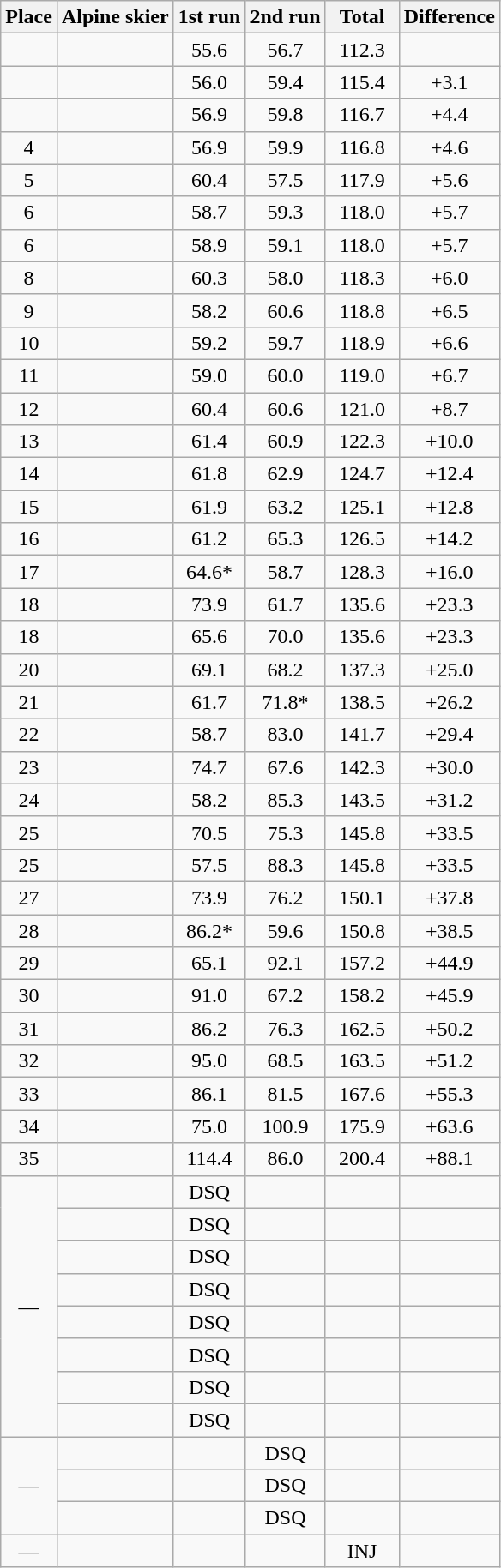<table class=wikitable style="text-align:center">
<tr>
<th>Place</th>
<th>Alpine skier</th>
<th>1st run</th>
<th>2nd run</th>
<th width=50>Total</th>
<th>Difference</th>
</tr>
<tr>
<td></td>
<td align=left></td>
<td>55.6</td>
<td>56.7</td>
<td>112.3</td>
<td></td>
</tr>
<tr>
<td></td>
<td align=left></td>
<td>56.0</td>
<td>59.4</td>
<td>115.4</td>
<td>+3.1</td>
</tr>
<tr>
<td></td>
<td align=left></td>
<td>56.9</td>
<td>59.8</td>
<td>116.7</td>
<td>+4.4</td>
</tr>
<tr>
<td>4</td>
<td align=left></td>
<td>56.9</td>
<td>59.9</td>
<td>116.8</td>
<td>+4.6</td>
</tr>
<tr>
<td>5</td>
<td align=left></td>
<td>60.4</td>
<td>57.5</td>
<td>117.9</td>
<td>+5.6</td>
</tr>
<tr>
<td>6</td>
<td align=left></td>
<td>58.7</td>
<td>59.3</td>
<td>118.0</td>
<td>+5.7</td>
</tr>
<tr>
<td>6</td>
<td align=left></td>
<td>58.9</td>
<td>59.1</td>
<td>118.0</td>
<td>+5.7</td>
</tr>
<tr>
<td>8</td>
<td align=left></td>
<td>60.3</td>
<td>58.0</td>
<td>118.3</td>
<td>+6.0</td>
</tr>
<tr>
<td>9</td>
<td align=left></td>
<td>58.2</td>
<td>60.6</td>
<td>118.8</td>
<td>+6.5</td>
</tr>
<tr>
<td>10</td>
<td align=left></td>
<td>59.2</td>
<td>59.7</td>
<td>118.9</td>
<td>+6.6</td>
</tr>
<tr>
<td>11</td>
<td align=left></td>
<td>59.0</td>
<td>60.0</td>
<td>119.0</td>
<td>+6.7</td>
</tr>
<tr>
<td>12</td>
<td align=left></td>
<td>60.4</td>
<td>60.6</td>
<td>121.0</td>
<td>+8.7</td>
</tr>
<tr>
<td>13</td>
<td align=left></td>
<td>61.4</td>
<td>60.9</td>
<td>122.3</td>
<td>+10.0</td>
</tr>
<tr>
<td>14</td>
<td align=left></td>
<td>61.8</td>
<td>62.9</td>
<td>124.7</td>
<td>+12.4</td>
</tr>
<tr>
<td>15</td>
<td align=left></td>
<td>61.9</td>
<td>63.2</td>
<td>125.1</td>
<td>+12.8</td>
</tr>
<tr>
<td>16</td>
<td align=left></td>
<td>61.2</td>
<td>65.3</td>
<td>126.5</td>
<td>+14.2</td>
</tr>
<tr>
<td>17</td>
<td align=left></td>
<td>64.6*</td>
<td>58.7</td>
<td>128.3</td>
<td>+16.0</td>
</tr>
<tr>
<td>18</td>
<td align=left></td>
<td>73.9</td>
<td>61.7</td>
<td>135.6</td>
<td>+23.3</td>
</tr>
<tr>
<td>18</td>
<td align=left></td>
<td>65.6</td>
<td>70.0</td>
<td>135.6</td>
<td>+23.3</td>
</tr>
<tr>
<td>20</td>
<td align=left></td>
<td>69.1</td>
<td>68.2</td>
<td>137.3</td>
<td>+25.0</td>
</tr>
<tr>
<td>21</td>
<td align=left></td>
<td>61.7</td>
<td>71.8*</td>
<td>138.5</td>
<td>+26.2</td>
</tr>
<tr>
<td>22</td>
<td align=left></td>
<td>58.7</td>
<td>83.0</td>
<td>141.7</td>
<td>+29.4</td>
</tr>
<tr>
<td>23</td>
<td align=left></td>
<td>74.7</td>
<td>67.6</td>
<td>142.3</td>
<td>+30.0</td>
</tr>
<tr>
<td>24</td>
<td align=left></td>
<td>58.2</td>
<td>85.3</td>
<td>143.5</td>
<td>+31.2</td>
</tr>
<tr>
<td>25</td>
<td align=left></td>
<td>70.5</td>
<td>75.3</td>
<td>145.8</td>
<td>+33.5</td>
</tr>
<tr>
<td>25</td>
<td align=left></td>
<td>57.5</td>
<td>88.3</td>
<td>145.8</td>
<td>+33.5</td>
</tr>
<tr>
<td>27</td>
<td align=left></td>
<td>73.9</td>
<td>76.2</td>
<td>150.1</td>
<td>+37.8</td>
</tr>
<tr>
<td>28</td>
<td align=left></td>
<td>86.2*</td>
<td>59.6</td>
<td>150.8</td>
<td>+38.5</td>
</tr>
<tr>
<td>29</td>
<td align=left></td>
<td>65.1</td>
<td>92.1</td>
<td>157.2</td>
<td>+44.9</td>
</tr>
<tr>
<td>30</td>
<td align=left></td>
<td>91.0</td>
<td>67.2</td>
<td>158.2</td>
<td>+45.9</td>
</tr>
<tr>
<td>31</td>
<td align=left></td>
<td>86.2</td>
<td>76.3</td>
<td>162.5</td>
<td>+50.2</td>
</tr>
<tr>
<td>32</td>
<td align=left></td>
<td>95.0</td>
<td>68.5</td>
<td>163.5</td>
<td>+51.2</td>
</tr>
<tr>
<td>33</td>
<td align=left></td>
<td>86.1</td>
<td>81.5</td>
<td>167.6</td>
<td>+55.3</td>
</tr>
<tr>
<td>34</td>
<td align=left></td>
<td>75.0</td>
<td>100.9</td>
<td>175.9</td>
<td>+63.6</td>
</tr>
<tr>
<td>35</td>
<td align=left></td>
<td>114.4</td>
<td>86.0</td>
<td>200.4</td>
<td>+88.1</td>
</tr>
<tr>
<td rowspan=8>—</td>
<td align=left></td>
<td>DSQ</td>
<td></td>
<td></td>
<td></td>
</tr>
<tr>
<td align=left></td>
<td>DSQ</td>
<td></td>
<td></td>
<td></td>
</tr>
<tr>
<td align=left></td>
<td>DSQ</td>
<td></td>
<td></td>
<td></td>
</tr>
<tr>
<td align=left></td>
<td>DSQ</td>
<td></td>
<td></td>
<td></td>
</tr>
<tr>
<td align=left></td>
<td>DSQ</td>
<td></td>
<td></td>
<td></td>
</tr>
<tr>
<td align=left></td>
<td>DSQ</td>
<td></td>
<td></td>
<td></td>
</tr>
<tr>
<td align=left></td>
<td>DSQ</td>
<td></td>
<td></td>
<td></td>
</tr>
<tr>
<td align=left></td>
<td>DSQ</td>
<td></td>
<td></td>
<td></td>
</tr>
<tr>
<td rowspan=3>—</td>
<td align=left></td>
<td></td>
<td>DSQ</td>
<td></td>
<td></td>
</tr>
<tr>
<td align=left></td>
<td></td>
<td>DSQ</td>
<td></td>
<td></td>
</tr>
<tr>
<td align=left></td>
<td></td>
<td>DSQ</td>
<td></td>
<td></td>
</tr>
<tr>
<td rowspan=2>—</td>
<td align=left></td>
<td></td>
<td></td>
<td>INJ</td>
<td></td>
</tr>
</table>
